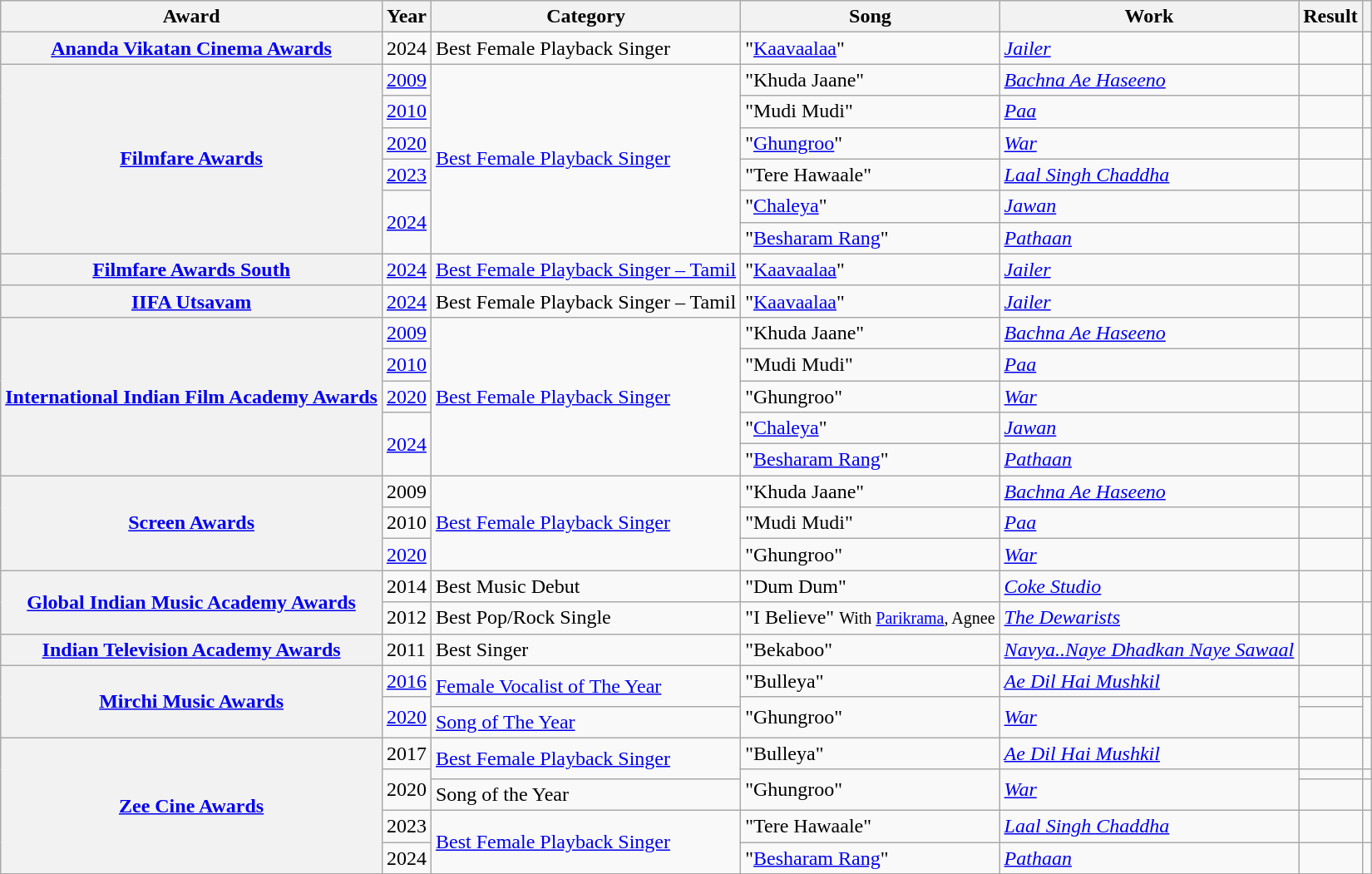<table class="wikitable plainrowheaders">
<tr>
<th>Award</th>
<th>Year</th>
<th>Category</th>
<th>Song</th>
<th>Work</th>
<th>Result</th>
<th></th>
</tr>
<tr>
<th scope="row"><a href='#'>Ananda Vikatan Cinema Awards</a></th>
<td>2024</td>
<td>Best Female Playback Singer</td>
<td>"<a href='#'>Kaavaalaa</a>"</td>
<td><em><a href='#'>Jailer</a></em></td>
<td></td>
<td style="text-align: center;"></td>
</tr>
<tr>
<th rowspan="6" scope="row"><a href='#'>Filmfare Awards</a></th>
<td><a href='#'>2009</a></td>
<td rowspan="6"><a href='#'>Best Female Playback Singer</a></td>
<td>"Khuda Jaane"</td>
<td><em><a href='#'>Bachna Ae Haseeno</a></em></td>
<td></td>
<td style="text-align: center;"></td>
</tr>
<tr>
<td><a href='#'>2010</a></td>
<td>"Mudi Mudi"</td>
<td><em><a href='#'>Paa</a></em></td>
<td></td>
<td style="text-align: center;"></td>
</tr>
<tr>
<td><a href='#'>2020</a></td>
<td>"<a href='#'>Ghungroo</a>"</td>
<td><em><a href='#'>War</a></em></td>
<td></td>
<td style="text-align: center;"></td>
</tr>
<tr>
<td><a href='#'>2023</a></td>
<td>"Tere Hawaale"</td>
<td><em><a href='#'>Laal Singh Chaddha</a></em></td>
<td></td>
<td></td>
</tr>
<tr>
<td rowspan="2"><a href='#'>2024</a></td>
<td>"<a href='#'>Chaleya</a>"</td>
<td><a href='#'><em>Jawan</em></a></td>
<td></td>
<td></td>
</tr>
<tr>
<td>"<a href='#'>Besharam Rang</a>"</td>
<td><a href='#'><em>Pathaan</em></a></td>
<td></td>
<td></td>
</tr>
<tr>
<th scope="row"><a href='#'>Filmfare Awards South</a></th>
<td><a href='#'>2024</a></td>
<td><a href='#'>Best Female Playback Singer – Tamil</a></td>
<td>"<a href='#'>Kaavaalaa</a>"</td>
<td><em><a href='#'>Jailer</a></em></td>
<td></td>
<td style="text-align: center;"></td>
</tr>
<tr>
<th scope="row"><a href='#'>IIFA Utsavam</a></th>
<td><a href='#'>2024</a></td>
<td>Best Female Playback Singer – Tamil</td>
<td>"<a href='#'>Kaavaalaa</a>"</td>
<td><em><a href='#'>Jailer</a></em></td>
<td></td>
<td style="text-align: center;"></td>
</tr>
<tr>
<th rowspan="5" scope="row"><a href='#'>International Indian Film Academy Awards</a></th>
<td><a href='#'>2009</a></td>
<td rowspan="5"><a href='#'>Best Female Playback Singer</a></td>
<td>"Khuda Jaane"</td>
<td><em><a href='#'>Bachna Ae Haseeno</a></em></td>
<td></td>
<td style="text-align: center;"></td>
</tr>
<tr>
<td><a href='#'>2010</a></td>
<td>"Mudi Mudi"</td>
<td><em><a href='#'>Paa</a></em></td>
<td></td>
<td style="text-align: center;"></td>
</tr>
<tr>
<td><a href='#'>2020</a></td>
<td>"Ghungroo"</td>
<td><em><a href='#'>War</a></em></td>
<td></td>
<td style="text-align: center;"></td>
</tr>
<tr>
<td rowspan="2"><a href='#'>2024</a></td>
<td>"<a href='#'>Chaleya</a>"</td>
<td><em><a href='#'>Jawan</a></em></td>
<td></td>
<td style="text-align: center;"></td>
</tr>
<tr>
<td>"<a href='#'>Besharam Rang</a>"</td>
<td><em><a href='#'>Pathaan</a></em></td>
<td></td>
<td style="text-align: center;"></td>
</tr>
<tr>
<th rowspan="3" scope="row"><a href='#'>Screen Awards</a></th>
<td>2009</td>
<td rowspan="3"><a href='#'>Best Female Playback Singer</a></td>
<td>"Khuda Jaane"</td>
<td><em><a href='#'>Bachna Ae Haseeno</a></em></td>
<td></td>
<td style="text-align: center;"></td>
</tr>
<tr>
<td>2010</td>
<td>"Mudi Mudi"</td>
<td><em><a href='#'>Paa</a></em></td>
<td></td>
<td style="text-align: center;"></td>
</tr>
<tr>
<td><a href='#'>2020</a></td>
<td>"Ghungroo"</td>
<td><em><a href='#'>War</a></em></td>
<td></td>
<td style="text-align: center;"></td>
</tr>
<tr>
<th rowspan="2" scope="row"><a href='#'>Global Indian Music Academy Awards</a></th>
<td>2014</td>
<td>Best Music Debut</td>
<td>"Dum Dum"</td>
<td><em> <a href='#'>Coke Studio</a></em></td>
<td></td>
<td style="text-align: center;"></td>
</tr>
<tr>
<td>2012</td>
<td>Best Pop/Rock Single</td>
<td>"I Believe" <small>With <a href='#'>Parikrama</a>, Agnee</small></td>
<td><em><a href='#'>The Dewarists</a></em></td>
<td></td>
<td style="text-align: center;"></td>
</tr>
<tr>
<th scope="row"><a href='#'>Indian Television Academy Awards</a></th>
<td>2011</td>
<td>Best Singer</td>
<td>"Bekaboo"</td>
<td><em><a href='#'>Navya..Naye Dhadkan Naye Sawaal</a></em></td>
<td></td>
<td style="text-align: center;"></td>
</tr>
<tr>
<th rowspan="3" scope="row"><a href='#'>Mirchi Music Awards</a></th>
<td><a href='#'>2016</a></td>
<td rowspan="2"><a href='#'>Female Vocalist of The Year</a></td>
<td>"Bulleya"</td>
<td><em><a href='#'>Ae Dil Hai Mushkil</a></em></td>
<td></td>
<td style="text-align: center;"></td>
</tr>
<tr>
<td rowspan="2"><a href='#'>2020</a></td>
<td rowspan="2">"Ghungroo"</td>
<td rowspan="2"><em><a href='#'>War</a></em></td>
<td></td>
<td rowspan="2" style="text-align: center;"></td>
</tr>
<tr>
<td><a href='#'>Song of The Year</a></td>
<td></td>
</tr>
<tr>
<th rowspan="5" scope="row"><a href='#'>Zee Cine Awards</a></th>
<td>2017</td>
<td rowspan="2"><a href='#'>Best Female Playback Singer</a></td>
<td>"Bulleya"</td>
<td><em><a href='#'>Ae Dil Hai Mushkil</a></em></td>
<td></td>
<td></td>
</tr>
<tr>
<td rowspan="2">2020</td>
<td rowspan="2">"Ghungroo"</td>
<td rowspan="2"><em><a href='#'>War</a></em></td>
<td></td>
<td></td>
</tr>
<tr>
<td>Song of the Year</td>
<td></td>
<td></td>
</tr>
<tr>
<td>2023</td>
<td rowspan="2"><a href='#'>Best Female Playback Singer</a></td>
<td>"Tere Hawaale"</td>
<td><em><a href='#'>Laal Singh Chaddha</a></em></td>
<td></td>
<td></td>
</tr>
<tr>
<td>2024</td>
<td>"<a href='#'>Besharam Rang</a>"</td>
<td><em><a href='#'>Pathaan</a></em></td>
<td></td>
<td></td>
</tr>
</table>
